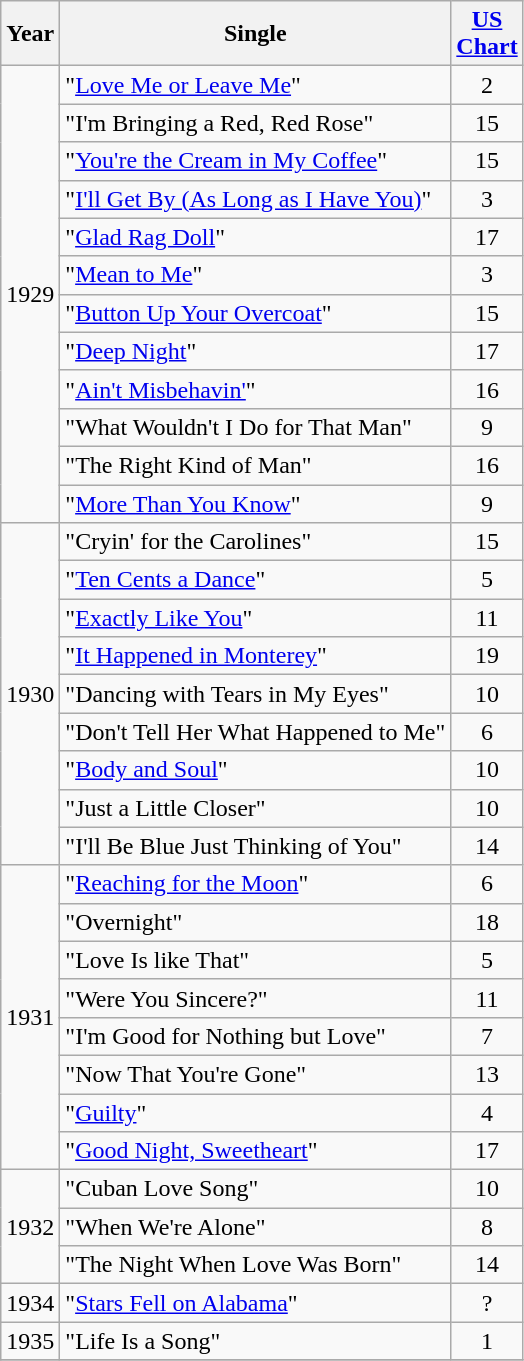<table class="wikitable">
<tr>
<th>Year</th>
<th>Single</th>
<th><a href='#'>US<br>Chart</a></th>
</tr>
<tr>
<td rowspan="12">1929</td>
<td>"<a href='#'>Love Me or Leave Me</a>"</td>
<td align="center">2</td>
</tr>
<tr>
<td>"I'm Bringing a Red, Red Rose"</td>
<td align="center">15</td>
</tr>
<tr>
<td>"<a href='#'>You're the Cream in My Coffee</a>"</td>
<td align="center">15</td>
</tr>
<tr>
<td>"<a href='#'>I'll Get By (As Long as I Have You)</a>"</td>
<td align="center">3</td>
</tr>
<tr>
<td>"<a href='#'>Glad Rag Doll</a>"</td>
<td align="center">17</td>
</tr>
<tr>
<td>"<a href='#'>Mean to Me</a>"</td>
<td align="center">3</td>
</tr>
<tr>
<td>"<a href='#'>Button Up Your Overcoat</a>"</td>
<td align="center">15</td>
</tr>
<tr>
<td>"<a href='#'>Deep Night</a>"</td>
<td align="center">17</td>
</tr>
<tr>
<td>"<a href='#'>Ain't Misbehavin'</a>"</td>
<td align="center">16</td>
</tr>
<tr>
<td>"What Wouldn't I Do for That Man"</td>
<td align="center">9</td>
</tr>
<tr>
<td>"The Right Kind of Man"</td>
<td align="center">16</td>
</tr>
<tr>
<td>"<a href='#'>More Than You Know</a>"</td>
<td align="center">9</td>
</tr>
<tr>
<td rowspan="9">1930</td>
<td>"Cryin' for the Carolines"</td>
<td align="center">15</td>
</tr>
<tr>
<td>"<a href='#'>Ten Cents a Dance</a>"</td>
<td align="center">5</td>
</tr>
<tr>
<td>"<a href='#'>Exactly Like You</a>"</td>
<td align="center">11</td>
</tr>
<tr>
<td>"<a href='#'>It Happened in Monterey</a>"</td>
<td align="center">19</td>
</tr>
<tr>
<td>"Dancing with Tears in My Eyes"</td>
<td align="center">10</td>
</tr>
<tr>
<td>"Don't Tell Her What Happened to Me"</td>
<td align="center">6</td>
</tr>
<tr>
<td>"<a href='#'>Body and Soul</a>"</td>
<td align="center">10</td>
</tr>
<tr>
<td>"Just a Little Closer"</td>
<td align="center">10</td>
</tr>
<tr>
<td>"I'll Be Blue Just Thinking of You"</td>
<td align="center">14</td>
</tr>
<tr>
<td rowspan="8">1931</td>
<td>"<a href='#'>Reaching for the Moon</a>"</td>
<td align="center">6</td>
</tr>
<tr>
<td>"Overnight"</td>
<td align="center">18</td>
</tr>
<tr>
<td>"Love Is like That"</td>
<td align="center">5</td>
</tr>
<tr>
<td>"Were You Sincere?"</td>
<td align="center">11</td>
</tr>
<tr>
<td>"I'm Good for Nothing but Love"</td>
<td align="center">7</td>
</tr>
<tr>
<td>"Now That You're Gone"</td>
<td align="center">13</td>
</tr>
<tr>
<td>"<a href='#'>Guilty</a>"</td>
<td align="center">4</td>
</tr>
<tr>
<td>"<a href='#'>Good Night, Sweetheart</a>"</td>
<td align="center">17</td>
</tr>
<tr>
<td rowspan="3">1932</td>
<td>"Cuban Love Song"</td>
<td align="center">10</td>
</tr>
<tr>
<td>"When We're Alone"</td>
<td align="center">8</td>
</tr>
<tr>
<td>"The Night When Love Was Born"</td>
<td align="center">14</td>
</tr>
<tr>
<td>1934</td>
<td>"<a href='#'>Stars Fell on Alabama</a>"</td>
<td align="center">?</td>
</tr>
<tr>
<td>1935</td>
<td>"Life Is a Song"</td>
<td align="center">1</td>
</tr>
<tr>
</tr>
</table>
